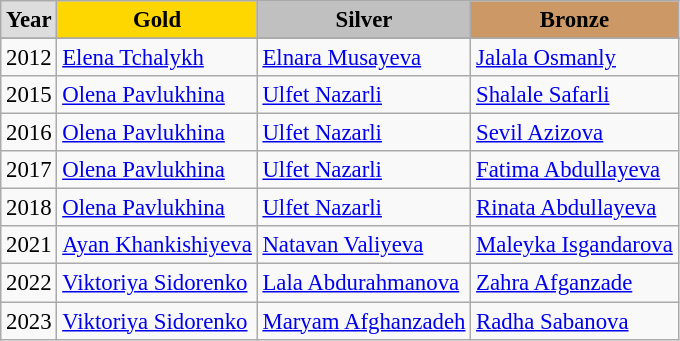<table class="wikitable sortable" style="font-size:95%">
<tr style="text-align:center; background:#e4e4e4; font-weight:bold;">
<td style="background:#ddd; ">Year</td>
<td style="background:gold; ">Gold</td>
<td style="background:silver; ">Silver</td>
<td style="background:#c96; ">Bronze</td>
</tr>
<tr style="background:#efefef;">
</tr>
<tr>
<td>2012</td>
<td><a href='#'>Elena Tchalykh</a></td>
<td><a href='#'>Elnara Musayeva</a></td>
<td><a href='#'>Jalala Osmanly</a></td>
</tr>
<tr>
<td>2015</td>
<td><a href='#'>Olena Pavlukhina</a></td>
<td><a href='#'>Ulfet Nazarli</a></td>
<td><a href='#'>Shalale Safarli</a></td>
</tr>
<tr>
<td>2016</td>
<td><a href='#'>Olena Pavlukhina</a></td>
<td><a href='#'>Ulfet Nazarli</a></td>
<td><a href='#'>Sevil Azizova</a></td>
</tr>
<tr>
<td>2017</td>
<td><a href='#'>Olena Pavlukhina</a></td>
<td><a href='#'>Ulfet Nazarli</a></td>
<td><a href='#'>Fatima Abdullayeva</a></td>
</tr>
<tr>
<td>2018</td>
<td><a href='#'>Olena Pavlukhina</a></td>
<td><a href='#'>Ulfet Nazarli</a></td>
<td><a href='#'>Rinata Abdullayeva</a></td>
</tr>
<tr>
<td>2021</td>
<td><a href='#'>Ayan Khankishiyeva</a></td>
<td><a href='#'>Natavan Valiyeva</a></td>
<td><a href='#'>Maleyka Isgandarova</a></td>
</tr>
<tr>
<td>2022</td>
<td><a href='#'>Viktoriya Sidorenko</a></td>
<td><a href='#'>Lala Abdurahmanova</a></td>
<td><a href='#'>Zahra Afganzade</a></td>
</tr>
<tr>
<td>2023</td>
<td><a href='#'>Viktoriya Sidorenko</a></td>
<td><a href='#'>Maryam Afghanzadeh</a></td>
<td><a href='#'>Radha Sabanova</a></td>
</tr>
</table>
